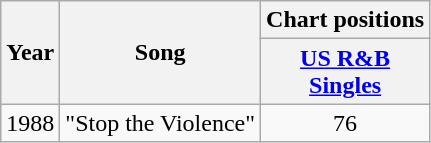<table class="wikitable">
<tr>
<th rowspan="2">Year</th>
<th rowspan="2">Song</th>
<th>Chart positions</th>
</tr>
<tr>
<th><a href='#'>US R&B<br>Singles</a></th>
</tr>
<tr>
<td>1988</td>
<td>"Stop the Violence"</td>
<td align=center>76</td>
</tr>
</table>
